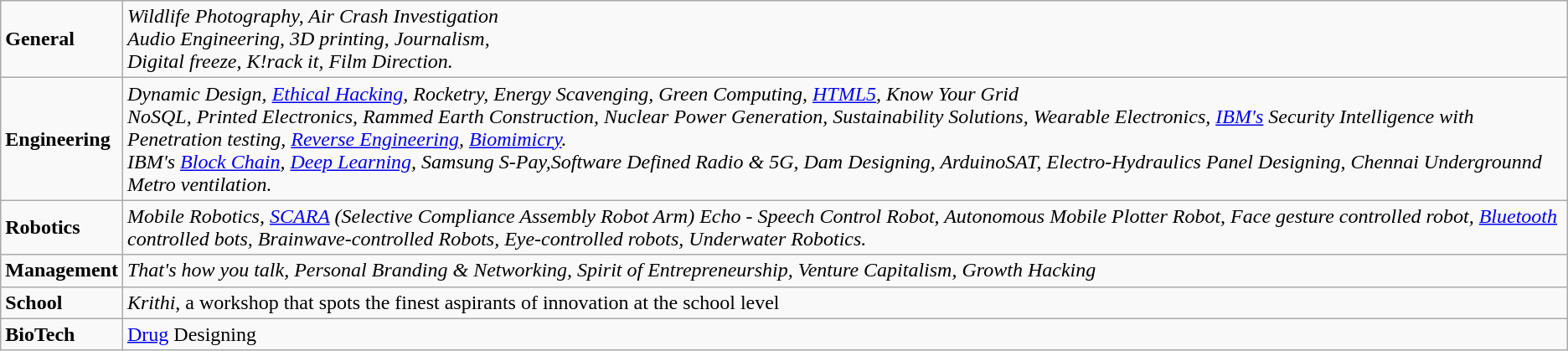<table class="wikitable">
<tr>
<td><strong>General</strong></td>
<td><em>Wildlife  Photography, Air  Crash Investigation</em><br><em>Audio  Engineering, 3D printing, Journalism,</em><br><em>Digital freeze,  K!rack it, Film Direction.</em></td>
</tr>
<tr>
<td><strong>Engineering</strong></td>
<td><em>Dynamic Design, <a href='#'>Ethical Hacking</a>, Rocketry,  Energy Scavenging, Green Computing, <a href='#'>HTML5</a>, Know Your Grid</em><br><em>NoSQL, Printed Electronics, Rammed Earth Construction, Nuclear Power Generation,  Sustainability Solutions, Wearable Electronics, <a href='#'>IBM's</a> Security Intelligence with Penetration testing, <a href='#'>Reverse Engineering</a>, <a href='#'>Biomimicry</a>.</em><br><em>IBM's <a href='#'>Block Chain</a>, <a href='#'>Deep Learning</a>, Samsung S-Pay,Software Defined Radio & 5G, Dam Designing, ArduinoSAT, Electro-Hydraulics Panel Designing, Chennai Undergrounnd Metro ventilation.</em></td>
</tr>
<tr>
<td><strong>Robotics</strong></td>
<td><em>Mobile Robotics,  <a href='#'>SCARA</a> (Selective  Compliance Assembly Robot Arm)  Echo - Speech Control Robot, Autonomous Mobile Plotter Robot, Face gesture  controlled robot, <a href='#'>Bluetooth</a> controlled bots, Brainwave-controlled Robots, Eye-controlled robots, Underwater Robotics.</em></td>
</tr>
<tr>
<td><strong>Management</strong></td>
<td><em>That's how you talk, Personal Branding & Networking, Spirit of Entrepreneurship, Venture Capitalism, Growth Hacking</em></td>
</tr>
<tr>
<td><strong>School</strong></td>
<td><em>Krithi</em>, a workshop that spots the finest aspirants of innovation at the school level</td>
</tr>
<tr>
<td><strong>BioTech</strong></td>
<td><a href='#'>Drug</a> Designing</td>
</tr>
</table>
